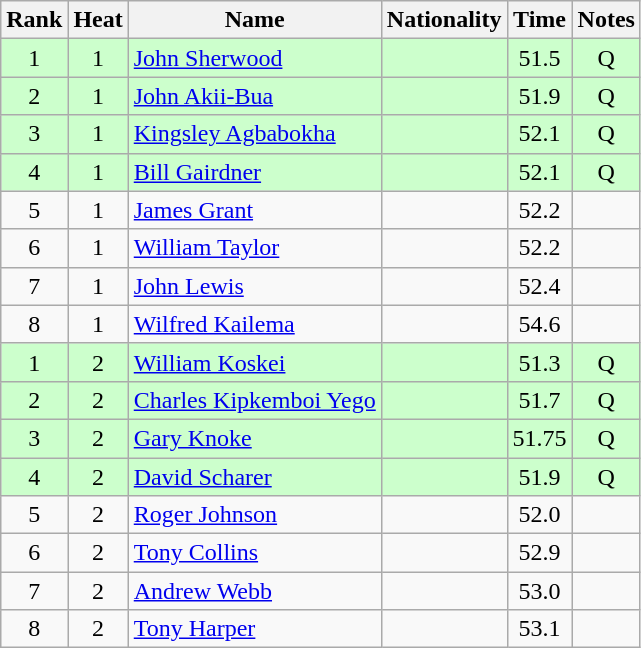<table class="wikitable sortable" style="text-align:center;">
<tr>
<th scope=col>Rank</th>
<th scope=col>Heat</th>
<th scope=col>Name</th>
<th scope=col>Nationality</th>
<th scope=col>Time</th>
<th scope=col>Notes</th>
</tr>
<tr style="background-color: #ccffcc;">
<td>1</td>
<td>1</td>
<td style="text-align:left;"><a href='#'>John Sherwood</a></td>
<td style="text-align:left;"></td>
<td>51.5</td>
<td>Q</td>
</tr>
<tr style="background-color: #ccffcc;">
<td>2</td>
<td>1</td>
<td style="text-align:left;"><a href='#'>John Akii-Bua</a></td>
<td style="text-align:left;"></td>
<td>51.9</td>
<td>Q</td>
</tr>
<tr style="background-color: #ccffcc;">
<td>3</td>
<td>1</td>
<td style="text-align:left;"><a href='#'>Kingsley Agbabokha</a></td>
<td style="text-align:left;"></td>
<td>52.1</td>
<td>Q</td>
</tr>
<tr style="background-color: #ccffcc;">
<td>4</td>
<td>1</td>
<td style="text-align:left;"><a href='#'>Bill Gairdner</a></td>
<td style="text-align:left;"></td>
<td>52.1</td>
<td>Q</td>
</tr>
<tr>
<td>5</td>
<td>1</td>
<td style="text-align:left;"><a href='#'>James Grant</a></td>
<td style="text-align:left;"></td>
<td>52.2</td>
<td></td>
</tr>
<tr>
<td>6</td>
<td>1</td>
<td style="text-align:left;"><a href='#'>William Taylor</a></td>
<td style="text-align:left;"></td>
<td>52.2</td>
<td></td>
</tr>
<tr>
<td>7</td>
<td>1</td>
<td style="text-align:left;"><a href='#'>John Lewis</a></td>
<td style="text-align:left;"></td>
<td>52.4</td>
<td></td>
</tr>
<tr>
<td>8</td>
<td>1</td>
<td style="text-align:left;"><a href='#'>Wilfred Kailema</a></td>
<td style="text-align:left;"></td>
<td>54.6</td>
<td></td>
</tr>
<tr style="background-color: #ccffcc;">
<td>1</td>
<td>2</td>
<td style="text-align:left;"><a href='#'>William Koskei</a></td>
<td style="text-align:left;"></td>
<td>51.3</td>
<td>Q</td>
</tr>
<tr style="background-color: #ccffcc;">
<td>2</td>
<td>2</td>
<td style="text-align:left;"><a href='#'>Charles Kipkemboi Yego</a></td>
<td style="text-align:left;"></td>
<td>51.7</td>
<td>Q</td>
</tr>
<tr style="background-color: #ccffcc;">
<td>3</td>
<td>2</td>
<td style="text-align:left;"><a href='#'>Gary Knoke</a></td>
<td style="text-align:left;"></td>
<td>51.75</td>
<td>Q</td>
</tr>
<tr style="background-color: #ccffcc;">
<td>4</td>
<td>2</td>
<td style="text-align:left;"><a href='#'>David Scharer</a></td>
<td style="text-align:left;"></td>
<td>51.9</td>
<td>Q</td>
</tr>
<tr>
<td>5</td>
<td>2</td>
<td style="text-align:left;"><a href='#'>Roger Johnson</a></td>
<td style="text-align:left;"></td>
<td>52.0</td>
<td></td>
</tr>
<tr>
<td>6</td>
<td>2</td>
<td style="text-align:left;"><a href='#'>Tony Collins</a></td>
<td style="text-align:left;"></td>
<td>52.9</td>
<td></td>
</tr>
<tr>
<td>7</td>
<td>2</td>
<td style="text-align:left;"><a href='#'>Andrew Webb</a></td>
<td style="text-align:left;"></td>
<td>53.0</td>
<td></td>
</tr>
<tr>
<td>8</td>
<td>2</td>
<td style="text-align:left;"><a href='#'>Tony Harper</a></td>
<td style="text-align:left;"></td>
<td>53.1</td>
<td></td>
</tr>
</table>
